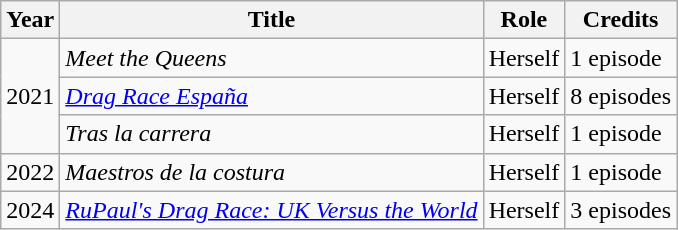<table class="wikitable">
<tr>
<th>Year</th>
<th>Title</th>
<th>Role</th>
<th>Credits</th>
</tr>
<tr>
<td rowspan="3">2021</td>
<td><em>Meet the Queens</em></td>
<td>Herself</td>
<td>1 episode</td>
</tr>
<tr>
<td><em><a href='#'>Drag Race España</a></em></td>
<td>Herself</td>
<td>8 episodes</td>
</tr>
<tr>
<td><em>Tras la carrera</em></td>
<td>Herself</td>
<td>1 episode</td>
</tr>
<tr>
<td>2022</td>
<td><em>Maestros de la costura</em></td>
<td>Herself</td>
<td>1 episode</td>
</tr>
<tr>
<td>2024</td>
<td><em><a href='#'>RuPaul's Drag Race: UK Versus the World</a></em></td>
<td>Herself</td>
<td>3 episodes</td>
</tr>
</table>
